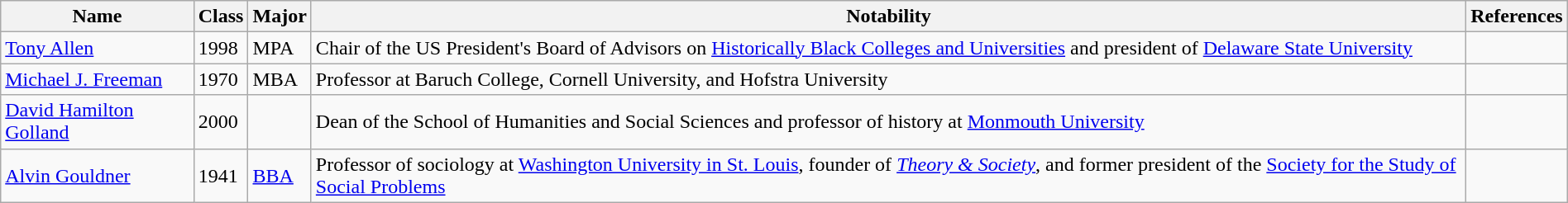<table class="wikitable sortable" style="width:100%;">
<tr>
<th>Name</th>
<th>Class</th>
<th>Major</th>
<th>Notability</th>
<th>References</th>
</tr>
<tr>
<td><a href='#'>Tony Allen</a></td>
<td>1998</td>
<td>MPA</td>
<td>Chair of the US President's Board of Advisors on <a href='#'>Historically Black Colleges and Universities</a> and president of <a href='#'>Delaware State University</a></td>
<td></td>
</tr>
<tr>
<td><a href='#'>Michael J. Freeman</a></td>
<td>1970</td>
<td>MBA</td>
<td>Professor at Baruch College, Cornell University, and Hofstra University</td>
<td></td>
</tr>
<tr>
<td><a href='#'>David Hamilton Golland</a></td>
<td>2000</td>
<td></td>
<td>Dean of the School of Humanities and Social Sciences and professor of history at <a href='#'>Monmouth University</a></td>
<td></td>
</tr>
<tr>
<td><a href='#'>Alvin Gouldner</a></td>
<td>1941</td>
<td><a href='#'>BBA</a></td>
<td>Professor of sociology at <a href='#'>Washington University in St. Louis</a>, founder of <em><a href='#'>Theory & Society</a></em>, and former president of the <a href='#'>Society for the Study of Social Problems</a></td>
<td></td>
</tr>
</table>
